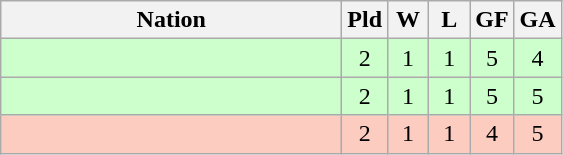<table class=wikitable style="text-align:center">
<tr>
<th width=220>Nation</th>
<th width=20>Pld</th>
<th width=20>W</th>
<th width=20>L</th>
<th width=20>GF</th>
<th width=20>GA</th>
</tr>
<tr bgcolor="#ccffcc">
<td align=left></td>
<td>2</td>
<td>1</td>
<td>1</td>
<td>5</td>
<td>4</td>
</tr>
<tr bgcolor="#ccffcc">
<td align=left></td>
<td>2</td>
<td>1</td>
<td>1</td>
<td>5</td>
<td>5</td>
</tr>
<tr bgcolor="#fcccc">
<td align=left></td>
<td>2</td>
<td>1</td>
<td>1</td>
<td>4</td>
<td>5</td>
</tr>
</table>
